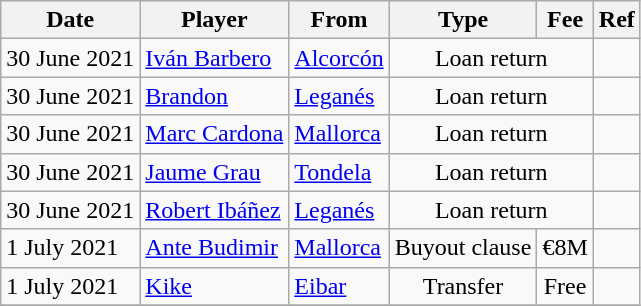<table class="wikitable">
<tr>
<th>Date</th>
<th>Player</th>
<th>From</th>
<th>Type</th>
<th>Fee</th>
<th>Ref</th>
</tr>
<tr>
<td>30 June 2021</td>
<td> <a href='#'>Iván Barbero</a></td>
<td><a href='#'>Alcorcón</a></td>
<td align=center colspan=2>Loan return</td>
<td align=center></td>
</tr>
<tr>
<td>30 June 2021</td>
<td> <a href='#'>Brandon</a></td>
<td><a href='#'>Leganés</a></td>
<td align=center colspan=2>Loan return</td>
<td align=center></td>
</tr>
<tr>
<td>30 June 2021</td>
<td> <a href='#'>Marc Cardona</a></td>
<td><a href='#'>Mallorca</a></td>
<td align=center colspan=2>Loan return</td>
<td align=center></td>
</tr>
<tr>
<td>30 June 2021</td>
<td> <a href='#'>Jaume Grau</a></td>
<td> <a href='#'>Tondela</a></td>
<td align=center colspan=2>Loan return</td>
<td align=center></td>
</tr>
<tr>
<td>30 June 2021</td>
<td> <a href='#'>Robert Ibáñez</a></td>
<td><a href='#'>Leganés</a></td>
<td align=center colspan=2>Loan return</td>
<td align=center></td>
</tr>
<tr>
<td>1 July 2021</td>
<td> <a href='#'>Ante Budimir</a></td>
<td><a href='#'>Mallorca</a></td>
<td align=center>Buyout clause</td>
<td align=center>€8M</td>
<td align=center></td>
</tr>
<tr>
<td>1 July 2021</td>
<td> <a href='#'>Kike</a></td>
<td><a href='#'>Eibar</a></td>
<td align=center>Transfer</td>
<td align=center>Free</td>
<td align=center></td>
</tr>
<tr>
</tr>
</table>
